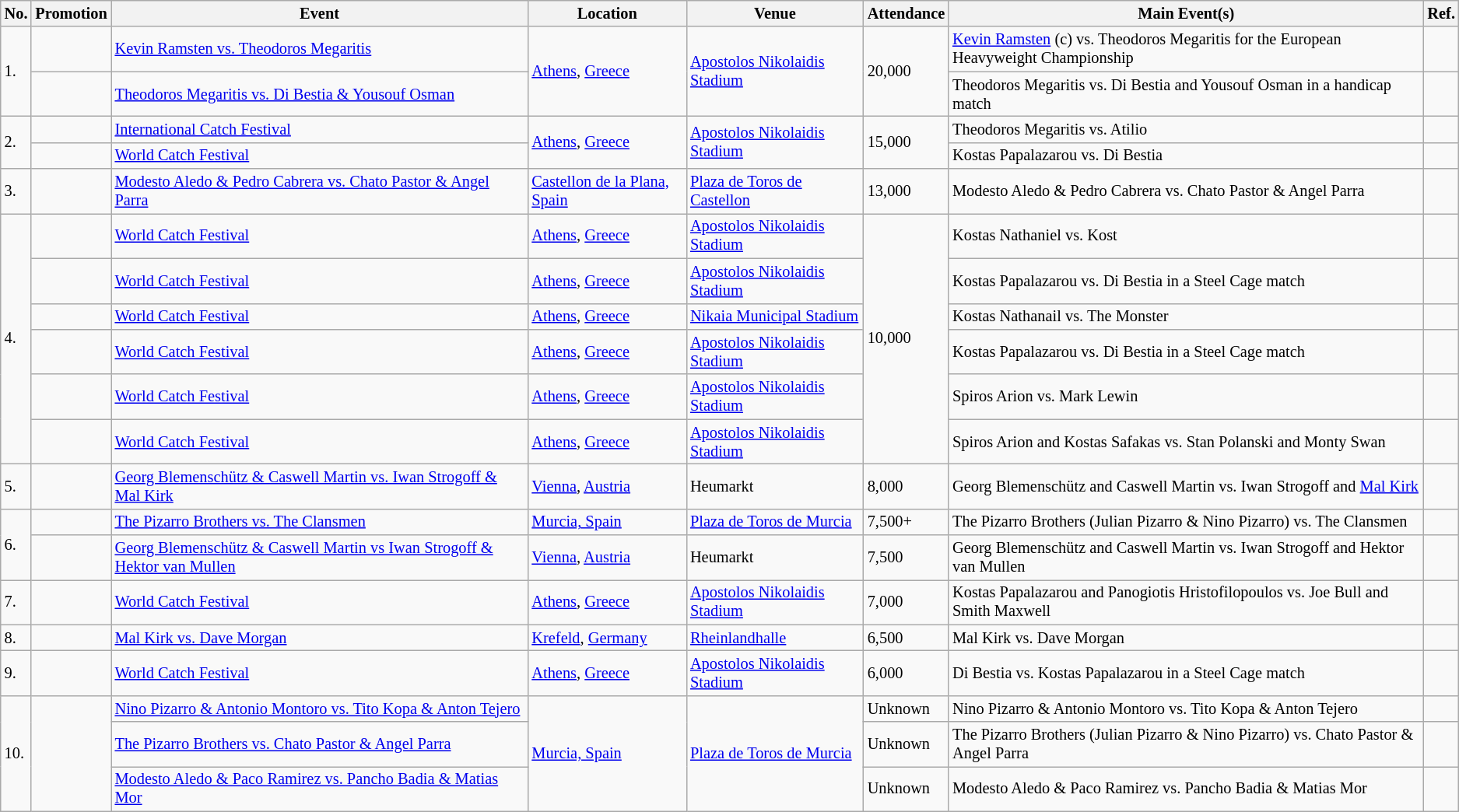<table class="wikitable sortable" style="font-size:85%;">
<tr>
<th>No.</th>
<th>Promotion</th>
<th>Event</th>
<th>Location</th>
<th>Venue</th>
<th>Attendance</th>
<th class=unsortable>Main Event(s)</th>
<th class=unsortable>Ref.</th>
</tr>
<tr>
<td rowspan=2>1.</td>
<td></td>
<td><a href='#'>Kevin Ramsten vs. Theodoros Megaritis</a> <br> </td>
<td rowspan=2><a href='#'>Athens</a>, <a href='#'>Greece</a></td>
<td rowspan=2><a href='#'>Apostolos Nikolaidis Stadium</a></td>
<td rowspan=2>20,000</td>
<td><a href='#'>Kevin Ramsten</a> (c) vs. Theodoros Megaritis for the European Heavyweight Championship</td>
<td></td>
</tr>
<tr>
<td></td>
<td><a href='#'>Theodoros Megaritis vs. Di Bestia & Yousouf Osman</a> <br> </td>
<td>Theodoros Megaritis vs. Di Bestia and Yousouf Osman in a handicap match</td>
<td></td>
</tr>
<tr>
<td rowspan=2>2.</td>
<td></td>
<td><a href='#'>International Catch Festival</a> <br> </td>
<td rowspan=2><a href='#'>Athens</a>, <a href='#'>Greece</a></td>
<td rowspan=2><a href='#'>Apostolos Nikolaidis Stadium</a></td>
<td rowspan=2>15,000</td>
<td>Theodoros Megaritis vs. Atilio</td>
<td></td>
</tr>
<tr>
<td></td>
<td><a href='#'>World Catch Festival</a> <br> </td>
<td>Kostas Papalazarou vs. Di Bestia</td>
<td></td>
</tr>
<tr>
<td>3.</td>
<td></td>
<td><a href='#'>Modesto Aledo & Pedro Cabrera vs. Chato Pastor & Angel Parra</a> <br> </td>
<td><a href='#'>Castellon de la Plana, Spain</a></td>
<td><a href='#'>Plaza de Toros de Castellon</a></td>
<td>13,000</td>
<td>Modesto Aledo & Pedro Cabrera vs. Chato Pastor & Angel Parra</td>
<td></td>
</tr>
<tr>
<td rowspan=6>4.</td>
<td></td>
<td><a href='#'>World Catch Festival</a> <br> </td>
<td><a href='#'>Athens</a>, <a href='#'>Greece</a></td>
<td><a href='#'>Apostolos Nikolaidis Stadium</a></td>
<td rowspan=6>10,000</td>
<td>Kostas Nathaniel vs. Kost</td>
<td></td>
</tr>
<tr>
<td></td>
<td><a href='#'>World Catch Festival</a> <br> </td>
<td><a href='#'>Athens</a>, <a href='#'>Greece</a></td>
<td><a href='#'>Apostolos Nikolaidis Stadium</a></td>
<td>Kostas Papalazarou vs. Di Bestia in a Steel Cage match</td>
<td></td>
</tr>
<tr>
<td></td>
<td><a href='#'>World Catch Festival</a> <br> </td>
<td><a href='#'>Athens</a>, <a href='#'>Greece</a></td>
<td><a href='#'>Nikaia Municipal Stadium</a></td>
<td>Kostas Nathanail vs. The Monster</td>
<td></td>
</tr>
<tr>
<td></td>
<td><a href='#'>World Catch Festival</a> <br> </td>
<td><a href='#'>Athens</a>, <a href='#'>Greece</a></td>
<td><a href='#'>Apostolos Nikolaidis Stadium</a></td>
<td>Kostas Papalazarou vs. Di Bestia in a Steel Cage match</td>
<td></td>
</tr>
<tr>
<td></td>
<td><a href='#'>World Catch Festival</a> <br> </td>
<td><a href='#'>Athens</a>, <a href='#'>Greece</a></td>
<td><a href='#'>Apostolos Nikolaidis Stadium</a></td>
<td>Spiros Arion vs. Mark Lewin</td>
<td></td>
</tr>
<tr>
<td></td>
<td><a href='#'>World Catch Festival</a> <br> </td>
<td><a href='#'>Athens</a>, <a href='#'>Greece</a></td>
<td><a href='#'>Apostolos Nikolaidis Stadium</a></td>
<td>Spiros Arion and Kostas Safakas vs. Stan Polanski and Monty Swan</td>
<td></td>
</tr>
<tr>
<td>5.</td>
<td></td>
<td><a href='#'>Georg Blemenschütz & Caswell Martin vs. Iwan Strogoff & Mal Kirk</a> <br> </td>
<td><a href='#'>Vienna</a>, <a href='#'>Austria</a></td>
<td>Heumarkt</td>
<td>8,000</td>
<td>Georg Blemenschütz and Caswell Martin vs. Iwan Strogoff and <a href='#'>Mal Kirk</a></td>
<td></td>
</tr>
<tr>
<td rowspan=2>6.</td>
<td></td>
<td><a href='#'>The Pizarro Brothers vs. The Clansmen</a> <br> </td>
<td><a href='#'>Murcia, Spain</a></td>
<td><a href='#'>Plaza de Toros de Murcia</a></td>
<td>7,500+</td>
<td>The Pizarro Brothers (Julian Pizarro & Nino Pizarro) vs. The Clansmen</td>
<td></td>
</tr>
<tr>
<td></td>
<td><a href='#'>Georg Blemenschütz & Caswell Martin vs Iwan Strogoff & Hektor van Mullen</a> <br> </td>
<td><a href='#'>Vienna</a>, <a href='#'>Austria</a></td>
<td>Heumarkt</td>
<td>7,500</td>
<td>Georg Blemenschütz and Caswell Martin vs. Iwan Strogoff and Hektor van Mullen</td>
<td></td>
</tr>
<tr>
<td>7.</td>
<td></td>
<td><a href='#'>World Catch Festival</a> <br> </td>
<td><a href='#'>Athens</a>, <a href='#'>Greece</a></td>
<td><a href='#'>Apostolos Nikolaidis Stadium</a></td>
<td>7,000</td>
<td>Kostas Papalazarou and Panogiotis Hristofilopoulos vs. Joe Bull and Smith Maxwell</td>
<td></td>
</tr>
<tr>
<td>8.</td>
<td></td>
<td><a href='#'>Mal Kirk vs. Dave Morgan</a> <br> </td>
<td><a href='#'>Krefeld</a>, <a href='#'>Germany</a></td>
<td><a href='#'>Rheinlandhalle</a></td>
<td>6,500</td>
<td>Mal Kirk vs. Dave Morgan</td>
<td></td>
</tr>
<tr>
<td>9.</td>
<td></td>
<td><a href='#'>World Catch Festival</a> <br> </td>
<td><a href='#'>Athens</a>, <a href='#'>Greece</a></td>
<td><a href='#'>Apostolos Nikolaidis Stadium</a></td>
<td>6,000</td>
<td>Di Bestia vs. Kostas Papalazarou in a Steel Cage match</td>
<td></td>
</tr>
<tr>
<td rowspan=3>10.</td>
<td rowspan=3></td>
<td><a href='#'>Nino Pizarro & Antonio Montoro vs. Tito Kopa & Anton Tejero</a> <br> </td>
<td rowspan=3><a href='#'>Murcia, Spain</a></td>
<td rowspan=3><a href='#'>Plaza de Toros de Murcia</a></td>
<td>Unknown</td>
<td>Nino Pizarro & Antonio Montoro vs. Tito Kopa & Anton Tejero</td>
<td></td>
</tr>
<tr>
<td><a href='#'>The Pizarro Brothers vs. Chato Pastor & Angel Parra</a> <br> </td>
<td>Unknown</td>
<td>The Pizarro Brothers (Julian Pizarro & Nino Pizarro) vs. Chato Pastor & Angel Parra</td>
<td></td>
</tr>
<tr>
<td><a href='#'>Modesto Aledo & Paco Ramirez vs. Pancho Badia & Matias Mor</a> <br> </td>
<td>Unknown</td>
<td>Modesto Aledo & Paco Ramirez vs. Pancho Badia & Matias Mor</td>
<td></td>
</tr>
</table>
